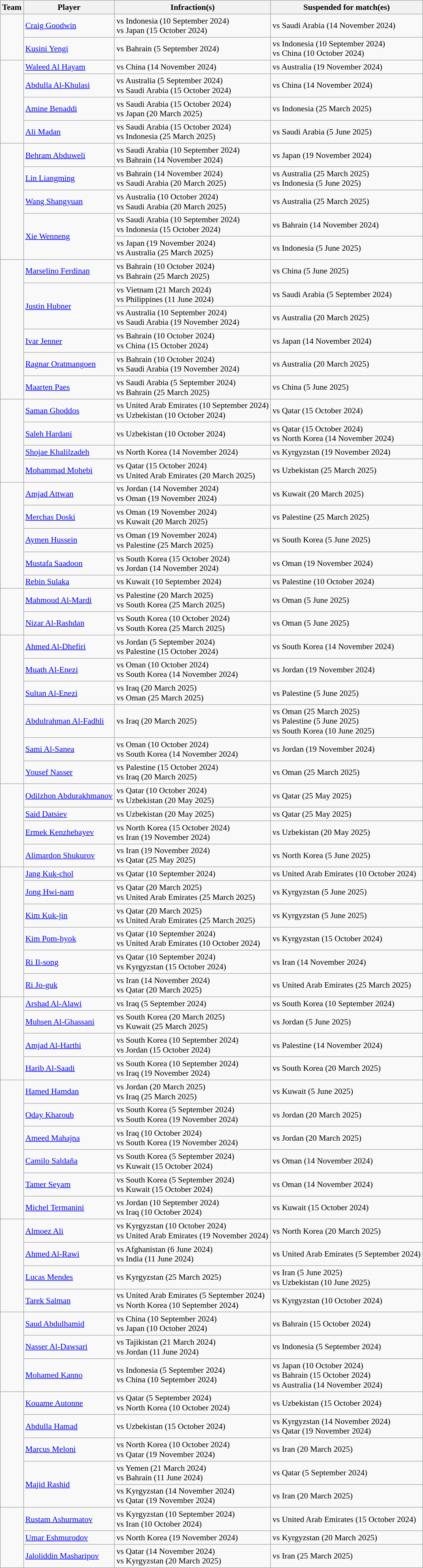<table class="wikitable mw-collapsible mw-collapsed sticky-header" style="font-size:90%">
<tr>
<th>Team</th>
<th>Player</th>
<th>Infraction(s)</th>
<th>Suspended for match(es)</th>
</tr>
<tr>
<td rowspan=2></td>
<td><a href='#'>Craig Goodwin</a></td>
<td> vs Indonesia (10 September 2024)<br> vs Japan (15 October 2024)</td>
<td>vs Saudi Arabia (14 November 2024)</td>
</tr>
<tr>
<td><a href='#'>Kusini Yengi</a></td>
<td> vs Bahrain (5 September 2024)</td>
<td>vs Indonesia (10 September 2024)<br>vs China (10 October 2024)</td>
</tr>
<tr>
<td rowspan=4></td>
<td><a href='#'>Waleed Al Hayam</a></td>
<td> vs China (14 November 2024)</td>
<td>vs Australia (19 November 2024)</td>
</tr>
<tr>
<td><a href='#'>Abdulla Al-Khulasi</a></td>
<td> vs Australia (5 September 2024)<br> vs Saudi Arabia (15 October 2024)</td>
<td>vs China (14 November 2024)</td>
</tr>
<tr>
<td><a href='#'>Amine Benaddi</a></td>
<td> vs Saudi Arabia (15 October 2024)<br> vs Japan (20 March 2025)</td>
<td>vs Indonesia (25 March 2025)</td>
</tr>
<tr>
<td><a href='#'>Ali Madan</a></td>
<td> vs Saudi Arabia (15 October 2024)<br> vs Indonesia (25 March 2025)</td>
<td>vs Saudi Arabia (5 June 2025)</td>
</tr>
<tr>
<td rowspan=5></td>
<td><a href='#'>Behram Abduweli</a></td>
<td> vs Saudi Arabia (10 September 2024)<br> vs Bahrain (14 November 2024)</td>
<td>vs Japan (19 November 2024)</td>
</tr>
<tr>
<td><a href='#'>Lin Liangming</a></td>
<td> vs Bahrain (14 November 2024)<br> vs Saudi Arabia (20 March 2025)</td>
<td>vs Australia (25 March 2025)<br>vs Indonesia (5 June 2025)</td>
</tr>
<tr>
<td><a href='#'>Wang Shangyuan</a></td>
<td> vs Australia (10 October 2024)<br> vs Saudi Arabia (20 March 2025)</td>
<td>vs Australia (25 March 2025)</td>
</tr>
<tr>
<td rowspan=2><a href='#'>Xie Wenneng</a></td>
<td> vs Saudi Arabia (10 September 2024)<br> vs Indonesia (15 October 2024)</td>
<td>vs Bahrain (14 November 2024)</td>
</tr>
<tr>
<td> vs Japan (19 November 2024)<br> vs Australia (25 March 2025)</td>
<td>vs Indonesia (5 June 2025)</td>
</tr>
<tr>
<td rowspan=6></td>
<td><a href='#'>Marselino Ferdinan</a></td>
<td> vs Bahrain (10 October 2024)<br> vs Bahrain (25 March 2025)</td>
<td>vs China (5 June 2025)</td>
</tr>
<tr>
<td rowspan=2><a href='#'>Justin Hubner</a></td>
<td> vs Vietnam (21 March 2024)<br> vs Philippines (11 June 2024)</td>
<td>vs Saudi Arabia (5 September 2024)</td>
</tr>
<tr>
<td> vs Australia (10 September 2024)<br> vs Saudi Arabia (19 November 2024)</td>
<td>vs Australia (20 March 2025)</td>
</tr>
<tr>
<td><a href='#'>Ivar Jenner</a></td>
<td> vs Bahrain (10 October 2024)<br> vs China (15 October 2024)</td>
<td>vs Japan (14 November 2024)</td>
</tr>
<tr>
<td><a href='#'>Ragnar Oratmangoen</a></td>
<td> vs Bahrain (10 October 2024)<br> vs Saudi Arabia (19 November 2024)</td>
<td>vs Australia (20 March 2025)</td>
</tr>
<tr>
<td><a href='#'>Maarten Paes</a></td>
<td> vs Saudi Arabia (5 September 2024)<br> vs Bahrain (25 March 2025)</td>
<td>vs China (5 June 2025)</td>
</tr>
<tr>
<td rowspan=4></td>
<td><a href='#'>Saman Ghoddos</a></td>
<td> vs United Arab Emirates (10 September 2024)<br> vs Uzbekistan (10 October 2024)</td>
<td>vs Qatar (15 October 2024)</td>
</tr>
<tr>
<td><a href='#'>Saleh Hardani</a></td>
<td> vs Uzbekistan (10 October 2024)</td>
<td>vs Qatar (15 October 2024)<br>vs North Korea (14 November 2024)</td>
</tr>
<tr>
<td><a href='#'>Shojae Khalilzadeh</a></td>
<td> vs North Korea (14 November 2024)</td>
<td>vs Kyrgyzstan (19 November 2024)</td>
</tr>
<tr>
<td><a href='#'>Mohammad Mohebi</a></td>
<td> vs Qatar (15 October 2024)<br> vs United Arab Emirates (20 March 2025)</td>
<td>vs Uzbekistan (25 March 2025)</td>
</tr>
<tr>
<td rowspan=5></td>
<td><a href='#'>Amjad Attwan</a></td>
<td> vs Jordan (14 November 2024)<br> vs Oman (19 November 2024)</td>
<td>vs Kuwait (20 March 2025)</td>
</tr>
<tr>
<td><a href='#'>Merchas Doski</a></td>
<td> vs Oman (19 November 2024)<br> vs Kuwait (20 March 2025)</td>
<td>vs Palestine (25 March 2025)</td>
</tr>
<tr>
<td><a href='#'>Aymen Hussein</a></td>
<td> vs Oman (19 November 2024)<br> vs Palestine (25 March 2025)</td>
<td>vs South Korea (5 June 2025)</td>
</tr>
<tr>
<td><a href='#'>Mustafa Saadoon</a></td>
<td> vs South Korea (15 October 2024)<br> vs Jordan (14 November 2024)</td>
<td>vs Oman (19 November 2024)</td>
</tr>
<tr>
<td><a href='#'>Rebin Sulaka</a></td>
<td> vs Kuwait (10 September 2024)</td>
<td>vs Palestine (10 October 2024)</td>
</tr>
<tr>
<td rowspan=2></td>
<td><a href='#'>Mahmoud Al-Mardi</a></td>
<td> vs Palestine (20 March 2025)<br> vs South Korea (25 March 2025)</td>
<td>vs Oman (5 June 2025)</td>
</tr>
<tr>
<td><a href='#'>Nizar Al-Rashdan</a></td>
<td> vs South Korea (10 October 2024)<br> vs South Korea (25 March 2025)</td>
<td>vs Oman (5 June 2025)</td>
</tr>
<tr>
<td rowspan=6></td>
<td><a href='#'>Ahmed Al-Dhefiri</a></td>
<td> vs Jordan (5 September 2024)<br> vs Palestine (15 October 2024)</td>
<td>vs South Korea (14 November 2024)</td>
</tr>
<tr>
<td><a href='#'>Muath Al-Enezi</a></td>
<td> vs Oman (10 October 2024)<br> vs South Korea (14 November 2024)</td>
<td>vs Jordan (19 November 2024)</td>
</tr>
<tr>
<td><a href='#'>Sultan Al-Enezi</a></td>
<td> vs Iraq (20 March 2025)<br> vs Oman (25 March 2025)</td>
<td>vs Palestine (5 June 2025)</td>
</tr>
<tr>
<td><a href='#'>Abdulrahman Al-Fadhli</a></td>
<td> vs Iraq (20 March 2025)</td>
<td>vs Oman (25 March 2025)<br>vs Palestine (5 June 2025)<br>vs South Korea (10 June 2025)</td>
</tr>
<tr>
<td><a href='#'>Sami Al-Sanea</a></td>
<td> vs Oman (10 October 2024)<br> vs South Korea (14 November 2024)</td>
<td>vs Jordan (19 November 2024)</td>
</tr>
<tr>
<td><a href='#'>Yousef Nasser</a></td>
<td> vs Palestine (15 October 2024)<br> vs Iraq (20 March 2025)</td>
<td>vs Oman (25 March 2025)</td>
</tr>
<tr>
<td rowspan=4></td>
<td><a href='#'>Odilzhon Abdurakhmanov</a></td>
<td> vs Qatar (10 October 2024)<br> vs Uzbekistan (20 May 2025)</td>
<td>vs Qatar (25 May 2025)</td>
</tr>
<tr>
<td><a href='#'>Said Datsiev</a></td>
<td> vs Uzbekistan (20 May 2025)</td>
<td>vs Qatar (25 May 2025)</td>
</tr>
<tr>
<td><a href='#'>Ermek Kenzhebayev</a></td>
<td> vs North Korea (15 October 2024)<br> vs Iran (19 November 2024)</td>
<td>vs Uzbekistan (20 May 2025)</td>
</tr>
<tr>
<td><a href='#'>Alimardon Shukurov</a></td>
<td> vs Iran (19 November 2024)<br> vs Qatar (25 May 2025)</td>
<td>vs North Korea (5 June 2025)</td>
</tr>
<tr>
<td rowspan=6></td>
<td><a href='#'>Jang Kuk-chol</a></td>
<td> vs Qatar (10 September 2024)</td>
<td>vs United Arab Emirates (10 October 2024)</td>
</tr>
<tr>
<td><a href='#'>Jong Hwi-nam</a></td>
<td> vs Qatar (20 March 2025)<br> vs United Arab Emirates (25 March 2025)</td>
<td>vs Kyrgyzstan (5 June 2025)</td>
</tr>
<tr>
<td><a href='#'>Kim Kuk-jin</a></td>
<td> vs Qatar (20 March 2025)<br> vs United Arab Emirates (25 March 2025)</td>
<td>vs Kyrgyzstan (5 June 2025)</td>
</tr>
<tr>
<td><a href='#'>Kim Pom-hyok</a></td>
<td> vs Qatar (10 September 2024)<br> vs United Arab Emirates (10 October 2024)</td>
<td>vs Kyrgyzstan (15 October 2024)</td>
</tr>
<tr>
<td><a href='#'>Ri Il-song</a></td>
<td> vs Qatar (10 September 2024)<br> vs Kyrgyzstan (15 October 2024)</td>
<td>vs Iran (14 November 2024)</td>
</tr>
<tr>
<td><a href='#'>Ri Jo-guk</a></td>
<td> vs Iran (14 November 2024)<br> vs Qatar (20 March 2025)</td>
<td>vs United Arab Emirates (25 March 2025)</td>
</tr>
<tr>
<td rowspan=4></td>
<td><a href='#'>Arshad Al-Alawi</a></td>
<td> vs Iraq (5 September 2024)</td>
<td>vs South Korea (10 September 2024)</td>
</tr>
<tr>
<td><a href='#'>Muhsen Al-Ghassani</a></td>
<td> vs South Korea (20 March 2025)<br> vs Kuwait (25 March 2025)</td>
<td>vs Jordan (5 June 2025)</td>
</tr>
<tr>
<td><a href='#'>Amjad Al-Harthi</a></td>
<td> vs South Korea (10 September 2024)<br> vs Jordan (15 October 2024)</td>
<td>vs Palestine (14 November 2024)</td>
</tr>
<tr>
<td><a href='#'>Harib Al-Saadi</a></td>
<td> vs South Korea (10 September 2024)<br> vs Iraq (19 November 2024)</td>
<td>vs South Korea (20 March 2025)</td>
</tr>
<tr>
<td rowspan=6></td>
<td><a href='#'>Hamed Hamdan</a></td>
<td> vs Jordan (20 March 2025)<br> vs Iraq (25 March 2025)</td>
<td>vs Kuwait (5 June 2025)</td>
</tr>
<tr>
<td><a href='#'>Oday Kharoub</a></td>
<td> vs South Korea (5 September 2024)<br> vs South Korea (19 November 2024)</td>
<td>vs Jordan (20 March 2025)</td>
</tr>
<tr>
<td><a href='#'>Ameed Mahajna</a></td>
<td> vs Iraq (10 October 2024)<br> vs South Korea (19 November 2024)</td>
<td>vs Jordan (20 March 2025)</td>
</tr>
<tr>
<td><a href='#'>Camilo Saldaña</a></td>
<td> vs South Korea (5 September 2024)<br> vs Kuwait (15 October 2024)</td>
<td>vs Oman (14 November 2024)</td>
</tr>
<tr>
<td><a href='#'>Tamer Seyam</a></td>
<td> vs South Korea (5 September 2024)<br> vs Kuwait (15 October 2024)</td>
<td>vs Oman (14 November 2024)</td>
</tr>
<tr>
<td><a href='#'>Michel Termanini</a></td>
<td> vs Jordan (10 September 2024)<br> vs Iraq (10 October 2024)</td>
<td>vs Kuwait (15 October 2024)</td>
</tr>
<tr>
<td rowspan=4></td>
<td><a href='#'>Almoez Ali</a></td>
<td> vs Kyrgyzstan (10 October 2024)<br> vs United Arab Emirates (19 November 2024)</td>
<td>vs North Korea (20 March 2025)</td>
</tr>
<tr>
<td><a href='#'>Ahmed Al-Rawi</a></td>
<td> vs Afghanistan (6 June 2024)<br> vs India (11 June 2024)</td>
<td>vs United Arab Emirates (5 September 2024)</td>
</tr>
<tr>
<td><a href='#'>Lucas Mendes</a></td>
<td> vs Kyrgyzstan (25 March 2025)</td>
<td>vs Iran (5 June 2025)<br>vs Uzbekistan (10 June 2025)</td>
</tr>
<tr>
<td><a href='#'>Tarek Salman</a></td>
<td> vs United Arab Emirates (5 September 2024)<br> vs North Korea (10 September 2024)</td>
<td>vs Kyrgyzstan (10 October 2024)</td>
</tr>
<tr>
<td rowspan=3></td>
<td><a href='#'>Saud Abdulhamid</a></td>
<td> vs China (10 September 2024)<br> vs Japan (10 October 2024)</td>
<td>vs Bahrain (15 October 2024)</td>
</tr>
<tr>
<td><a href='#'>Nasser Al-Dawsari</a></td>
<td> vs Tajikistan (21 March 2024)<br> vs Jordan (11 June 2024)</td>
<td>vs Indonesia (5 September 2024)</td>
</tr>
<tr>
<td><a href='#'>Mohamed Kanno</a></td>
<td> vs Indonesia (5 September 2024)<br> vs China (10 September 2024)</td>
<td>vs Japan (10 October 2024)<br>vs Bahrain (15 October 2024)<br>vs Australia (14 November 2024)</td>
</tr>
<tr>
<td rowspan=5></td>
<td><a href='#'>Kouame Autonne</a></td>
<td> vs Qatar (5 September 2024)<br> vs North Korea (10 October 2024)</td>
<td>vs Uzbekistan (15 October 2024)</td>
</tr>
<tr>
<td><a href='#'>Abdulla Hamad</a></td>
<td> vs Uzbekistan (15 October 2024)</td>
<td>vs Kyrgyzstan (14 November 2024)<br>vs Qatar (19 November 2024)</td>
</tr>
<tr>
<td><a href='#'>Marcus Meloni</a></td>
<td> vs North Korea (10 October 2024)<br> vs Qatar (19 November 2024)</td>
<td>vs Iran (20 March 2025)</td>
</tr>
<tr>
<td rowspan=2><a href='#'>Majid Rashid</a></td>
<td> vs Yemen (21 March 2024)<br> vs Bahrain (11 June 2024)</td>
<td>vs Qatar (5 September 2024)</td>
</tr>
<tr>
<td> vs Kyrgyzstan (14 November 2024)<br> vs Qatar (19 November 2024)</td>
<td>vs Iran (20 March 2025)</td>
</tr>
<tr>
<td rowspan=3></td>
<td><a href='#'>Rustam Ashurmatov</a></td>
<td> vs Kyrgyzstan (10 September 2024)<br> vs Iran (10 October 2024)</td>
<td>vs United Arab Emirates (15 October 2024)</td>
</tr>
<tr>
<td><a href='#'>Umar Eshmurodov</a></td>
<td> vs North Korea (19 November 2024)</td>
<td>vs Kyrgyzstan (20 March 2025)</td>
</tr>
<tr>
<td><a href='#'>Jaloliddin Masharipov</a></td>
<td> vs Qatar (14 November 2024)<br> vs Kyrgyzstan (20 March 2025)</td>
<td>vs Iran (25 March 2025)</td>
</tr>
</table>
